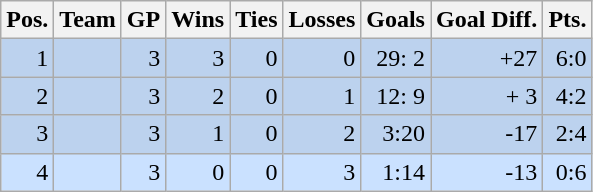<table class="wikitable">
<tr>
<th>Pos.</th>
<th>Team</th>
<th>GP</th>
<th>Wins</th>
<th>Ties</th>
<th>Losses</th>
<th>Goals</th>
<th>Goal Diff.</th>
<th>Pts.</th>
</tr>
<tr bgcolor="#BCD2EE" align="right">
<td>1</td>
<td align="left"></td>
<td>3</td>
<td>3</td>
<td>0</td>
<td>0</td>
<td>29: 2</td>
<td>+27</td>
<td>6:0</td>
</tr>
<tr bgcolor="#BCD2EE" align="right">
<td>2</td>
<td align="left"></td>
<td>3</td>
<td>2</td>
<td>0</td>
<td>1</td>
<td>12: 9</td>
<td>+ 3</td>
<td>4:2</td>
</tr>
<tr bgcolor="#BCD2EE" align="right">
<td>3</td>
<td align="left"></td>
<td>3</td>
<td>1</td>
<td>0</td>
<td>2</td>
<td>3:20</td>
<td>-17</td>
<td>2:4</td>
</tr>
<tr bgcolor="#CAE1FF" align="right">
<td>4</td>
<td align="left"></td>
<td>3</td>
<td>0</td>
<td>0</td>
<td>3</td>
<td>1:14</td>
<td>-13</td>
<td>0:6</td>
</tr>
</table>
